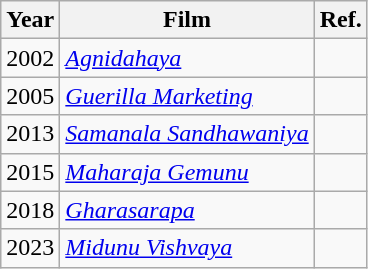<table class="wikitable">
<tr>
<th>Year</th>
<th>Film</th>
<th>Ref.</th>
</tr>
<tr>
<td>2002</td>
<td><em><a href='#'>Agnidahaya</a></em></td>
<td></td>
</tr>
<tr>
<td>2005</td>
<td><em><a href='#'>Guerilla Marketing</a></em></td>
<td></td>
</tr>
<tr>
<td>2013</td>
<td><em><a href='#'>Samanala Sandhawaniya</a></em></td>
<td></td>
</tr>
<tr>
<td>2015</td>
<td><em><a href='#'>Maharaja Gemunu</a></em></td>
<td></td>
</tr>
<tr>
<td>2018</td>
<td><em><a href='#'>Gharasarapa</a></em></td>
<td></td>
</tr>
<tr>
<td>2023</td>
<td><em><a href='#'>Midunu Vishvaya</a></em></td>
<td></td>
</tr>
</table>
